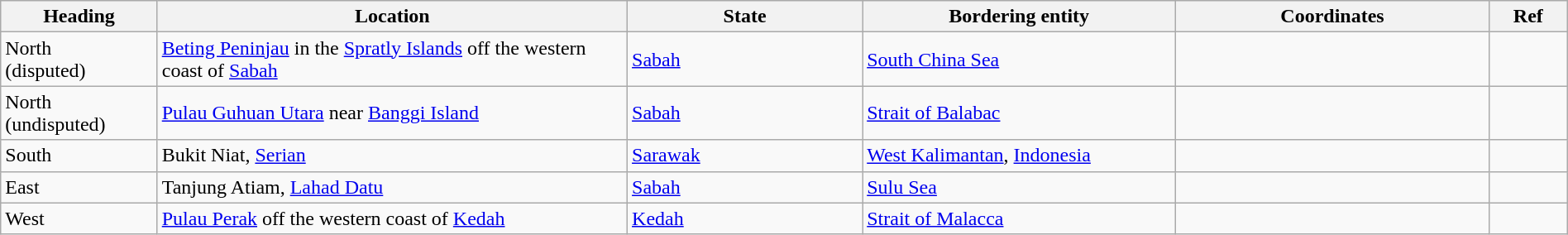<table class="wikitable" width="100%">
<tr>
<th width="10%">Heading</th>
<th width="30%">Location</th>
<th width="15%">State</th>
<th width="20%">Bordering entity</th>
<th width="20%" class="unsortable">Coordinates</th>
<th width="5%"  class="unsortable">Ref</th>
</tr>
<tr class="vcard">
<td>North <br>(disputed)</td>
<td class="fn org"><a href='#'>Beting Peninjau</a> in the <a href='#'>Spratly Islands</a> off the western coast of <a href='#'>Sabah</a></td>
<td><a href='#'>Sabah</a></td>
<td><a href='#'>South China Sea</a></td>
<td></td>
<td></td>
</tr>
<tr class="vcard">
<td>North <br>(undisputed)</td>
<td class="fn org"><a href='#'>Pulau Guhuan Utara</a> near <a href='#'>Banggi Island</a></td>
<td><a href='#'>Sabah</a></td>
<td><a href='#'>Strait of Balabac</a></td>
<td></td>
<td></td>
</tr>
<tr class="vcard">
<td>South</td>
<td class="fn org">Bukit Niat, <a href='#'>Serian</a></td>
<td><a href='#'>Sarawak</a></td>
<td><a href='#'>West Kalimantan</a>, <a href='#'>Indonesia</a></td>
<td></td>
<td></td>
</tr>
<tr class="vcard">
<td>East</td>
<td class="fn org">Tanjung Atiam, <a href='#'>Lahad Datu</a></td>
<td><a href='#'>Sabah</a></td>
<td><a href='#'>Sulu Sea</a></td>
<td></td>
<td></td>
</tr>
<tr class="vcard">
<td>West</td>
<td class="fn org"><a href='#'>Pulau Perak</a> off the western coast of <a href='#'>Kedah</a></td>
<td><a href='#'>Kedah</a></td>
<td><a href='#'>Strait of Malacca</a></td>
<td></td>
<td></td>
</tr>
</table>
